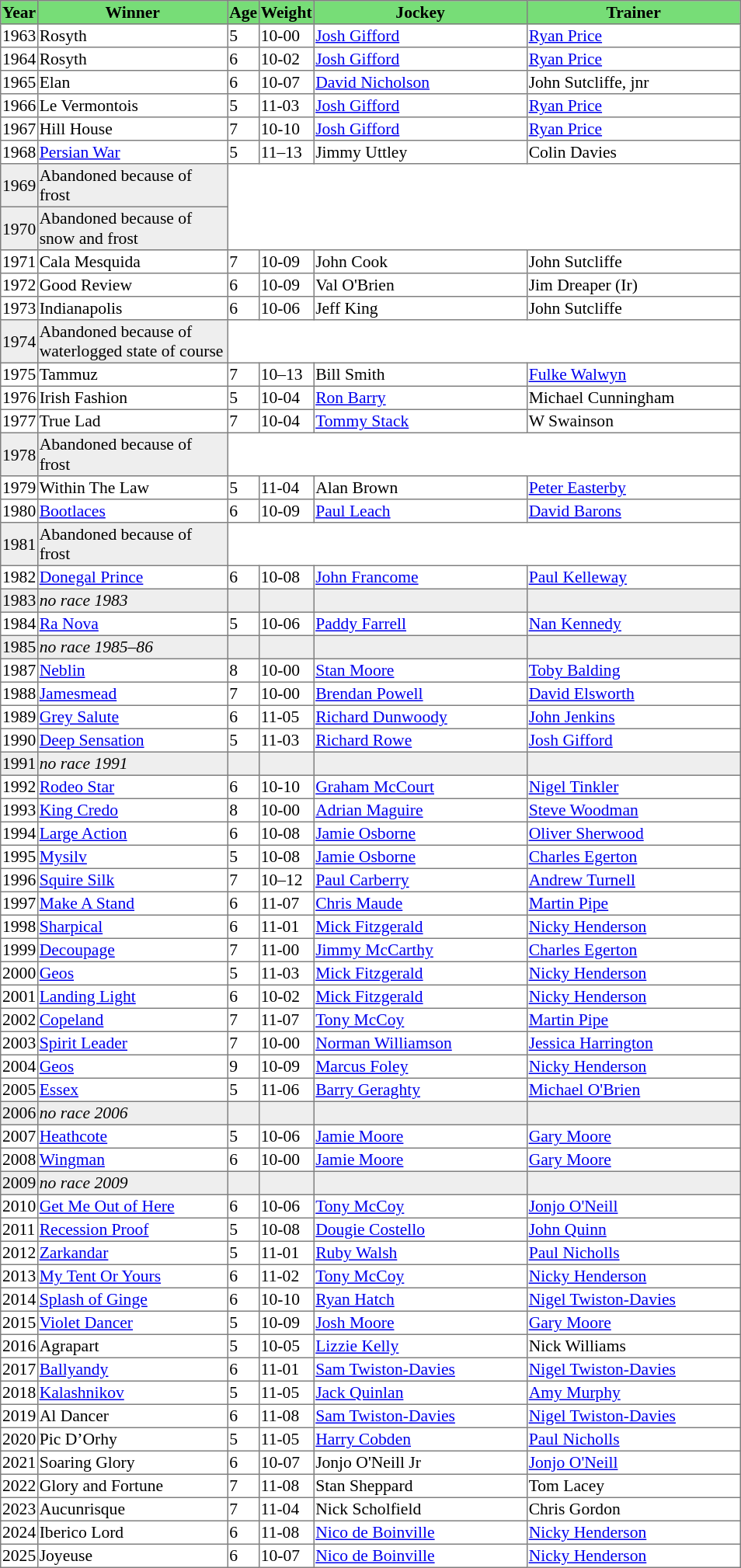<table class = "sortable" | border="1" style="border-collapse: collapse; font-size:90%">
<tr bgcolor="#77dd77" align="center">
<th>Year</th>
<th>Winner</th>
<th>Age</th>
<th>Weight</th>
<th>Jockey</th>
<th>Trainer</th>
</tr>
<tr>
<td>1963</td>
<td>Rosyth</td>
<td>5</td>
<td>10-00</td>
<td><a href='#'>Josh Gifford</a></td>
<td><a href='#'>Ryan Price</a></td>
</tr>
<tr>
<td>1964</td>
<td>Rosyth</td>
<td>6</td>
<td>10-02</td>
<td><a href='#'>Josh Gifford</a></td>
<td><a href='#'>Ryan Price</a></td>
</tr>
<tr>
<td>1965</td>
<td>Elan</td>
<td>6</td>
<td>10-07</td>
<td><a href='#'>David Nicholson</a></td>
<td>John Sutcliffe, jnr</td>
</tr>
<tr>
<td>1966</td>
<td>Le Vermontois</td>
<td>5</td>
<td>11-03</td>
<td><a href='#'>Josh Gifford</a></td>
<td><a href='#'>Ryan Price</a></td>
</tr>
<tr>
<td>1967</td>
<td>Hill House</td>
<td>7</td>
<td>10-10</td>
<td><a href='#'>Josh Gifford</a></td>
<td><a href='#'>Ryan Price</a></td>
</tr>
<tr>
<td>1968</td>
<td><a href='#'>Persian War</a></td>
<td>5</td>
<td>11–13</td>
<td>Jimmy Uttley</td>
<td>Colin Davies</td>
</tr>
<tr bgcolor="#eeeeee">
<td>1969<td>Abandoned because of frost                      </td></td>
</tr>
<tr bgcolor="#eeeeee">
<td>1970<td>Abandoned because of snow and frost             </td></td>
</tr>
<tr>
<td>1971</td>
<td>Cala Mesquida</td>
<td>7</td>
<td>10-09</td>
<td>John Cook</td>
<td>John Sutcliffe</td>
</tr>
<tr>
<td>1972</td>
<td>Good Review</td>
<td>6</td>
<td>10-09</td>
<td>Val O'Brien</td>
<td>Jim Dreaper (Ir)</td>
</tr>
<tr>
<td>1973</td>
<td>Indianapolis</td>
<td>6</td>
<td>10-06</td>
<td>Jeff King</td>
<td>John Sutcliffe</td>
</tr>
<tr bgcolor="#eeeeee">
<td>1974<td>Abandoned because of waterlogged state of course</td></td>
</tr>
<tr>
<td>1975</td>
<td>Tammuz</td>
<td>7</td>
<td>10–13</td>
<td>Bill Smith</td>
<td><a href='#'>Fulke Walwyn</a></td>
</tr>
<tr>
<td>1976</td>
<td>Irish Fashion</td>
<td>5</td>
<td>10-04</td>
<td><a href='#'>Ron Barry</a></td>
<td>Michael Cunningham</td>
</tr>
<tr>
<td>1977</td>
<td>True Lad</td>
<td>7</td>
<td>10-04</td>
<td><a href='#'>Tommy Stack</a></td>
<td>W Swainson</td>
</tr>
<tr bgcolor="#eeeeee">
<td>1978<td>Abandoned because of frost                      </td></td>
</tr>
<tr>
<td>1979</td>
<td>Within The Law</td>
<td>5</td>
<td>11-04</td>
<td>Alan Brown</td>
<td><a href='#'>Peter Easterby</a></td>
</tr>
<tr>
<td>1980</td>
<td width=160px><a href='#'>Bootlaces</a></td>
<td>6</td>
<td>10-09</td>
<td width=180px><a href='#'>Paul Leach</a></td>
<td width=180px><a href='#'>David Barons</a></td>
</tr>
<tr bgcolor="#eeeeee">
<td>1981<td>Abandoned because of frost                      </td></td>
</tr>
<tr>
<td>1982</td>
<td><a href='#'>Donegal Prince</a></td>
<td>6</td>
<td>10-08</td>
<td><a href='#'>John Francome</a></td>
<td><a href='#'>Paul Kelleway</a></td>
</tr>
<tr bgcolor="#eeeeee">
<td><span>1983</span></td>
<td><em>no race 1983</em> </td>
<td></td>
<td></td>
<td></td>
<td></td>
</tr>
<tr>
<td>1984</td>
<td><a href='#'>Ra Nova</a></td>
<td>5</td>
<td>10-06</td>
<td><a href='#'>Paddy Farrell</a></td>
<td><a href='#'>Nan Kennedy</a></td>
</tr>
<tr bgcolor="#eeeeee">
<td><span>1985</span></td>
<td><em>no race 1985–86</em> </td>
<td></td>
<td></td>
<td></td>
<td></td>
</tr>
<tr>
<td>1987</td>
<td><a href='#'>Neblin</a></td>
<td>8</td>
<td>10-00</td>
<td><a href='#'>Stan Moore</a></td>
<td><a href='#'>Toby Balding</a></td>
</tr>
<tr>
<td>1988</td>
<td><a href='#'>Jamesmead</a></td>
<td>7</td>
<td>10-00</td>
<td><a href='#'>Brendan Powell</a></td>
<td><a href='#'>David Elsworth</a></td>
</tr>
<tr>
<td>1989</td>
<td><a href='#'>Grey Salute</a></td>
<td>6</td>
<td>11-05</td>
<td><a href='#'>Richard Dunwoody</a></td>
<td><a href='#'>John Jenkins</a></td>
</tr>
<tr>
<td>1990</td>
<td><a href='#'>Deep Sensation</a></td>
<td>5</td>
<td>11-03</td>
<td><a href='#'>Richard Rowe</a></td>
<td><a href='#'>Josh Gifford</a></td>
</tr>
<tr bgcolor="#eeeeee">
<td><span>1991</span></td>
<td><em>no race 1991</em> </td>
<td></td>
<td></td>
<td></td>
<td></td>
</tr>
<tr>
<td>1992</td>
<td><a href='#'>Rodeo Star</a></td>
<td>6</td>
<td>10-10</td>
<td><a href='#'>Graham McCourt</a></td>
<td><a href='#'>Nigel Tinkler</a></td>
</tr>
<tr>
<td>1993</td>
<td><a href='#'>King Credo</a></td>
<td>8</td>
<td>10-00</td>
<td><a href='#'>Adrian Maguire</a></td>
<td><a href='#'>Steve Woodman</a></td>
</tr>
<tr>
<td>1994</td>
<td><a href='#'>Large Action</a></td>
<td>6</td>
<td>10-08</td>
<td><a href='#'>Jamie Osborne</a></td>
<td><a href='#'>Oliver Sherwood</a></td>
</tr>
<tr>
<td>1995</td>
<td><a href='#'>Mysilv</a></td>
<td>5</td>
<td>10-08</td>
<td><a href='#'>Jamie Osborne</a></td>
<td><a href='#'>Charles Egerton</a></td>
</tr>
<tr>
<td>1996</td>
<td><a href='#'>Squire Silk</a></td>
<td>7</td>
<td>10–12</td>
<td><a href='#'>Paul Carberry</a></td>
<td><a href='#'>Andrew Turnell</a></td>
</tr>
<tr>
<td>1997</td>
<td><a href='#'>Make A Stand</a></td>
<td>6</td>
<td>11-07</td>
<td><a href='#'>Chris Maude</a></td>
<td><a href='#'>Martin Pipe</a></td>
</tr>
<tr>
<td>1998</td>
<td><a href='#'>Sharpical</a></td>
<td>6</td>
<td>11-01</td>
<td><a href='#'>Mick Fitzgerald</a></td>
<td><a href='#'>Nicky Henderson</a></td>
</tr>
<tr>
<td>1999</td>
<td><a href='#'>Decoupage</a></td>
<td>7</td>
<td>11-00</td>
<td><a href='#'>Jimmy McCarthy</a></td>
<td><a href='#'>Charles Egerton</a></td>
</tr>
<tr>
<td>2000</td>
<td><a href='#'>Geos</a></td>
<td>5</td>
<td>11-03</td>
<td><a href='#'>Mick Fitzgerald</a></td>
<td><a href='#'>Nicky Henderson</a></td>
</tr>
<tr>
<td>2001</td>
<td><a href='#'>Landing Light</a></td>
<td>6</td>
<td>10-02</td>
<td><a href='#'>Mick Fitzgerald</a></td>
<td><a href='#'>Nicky Henderson</a></td>
</tr>
<tr>
<td>2002</td>
<td><a href='#'>Copeland</a></td>
<td>7</td>
<td>11-07</td>
<td><a href='#'>Tony McCoy</a></td>
<td><a href='#'>Martin Pipe</a></td>
</tr>
<tr>
<td>2003</td>
<td><a href='#'>Spirit Leader</a></td>
<td>7</td>
<td>10-00</td>
<td><a href='#'>Norman Williamson</a></td>
<td><a href='#'>Jessica Harrington</a></td>
</tr>
<tr>
<td>2004</td>
<td><a href='#'>Geos</a></td>
<td>9</td>
<td>10-09</td>
<td><a href='#'>Marcus Foley</a></td>
<td><a href='#'>Nicky Henderson</a></td>
</tr>
<tr>
<td>2005</td>
<td><a href='#'>Essex</a></td>
<td>5</td>
<td>11-06</td>
<td><a href='#'>Barry Geraghty</a></td>
<td><a href='#'>Michael O'Brien</a></td>
</tr>
<tr bgcolor="#eeeeee">
<td><span>2006</span></td>
<td><em>no race 2006</em> </td>
<td></td>
<td></td>
<td></td>
<td></td>
</tr>
<tr>
<td>2007</td>
<td><a href='#'>Heathcote</a></td>
<td>5</td>
<td>10-06</td>
<td><a href='#'>Jamie Moore</a></td>
<td><a href='#'>Gary Moore</a></td>
</tr>
<tr>
<td>2008</td>
<td><a href='#'>Wingman</a></td>
<td>6</td>
<td>10-00</td>
<td><a href='#'>Jamie Moore</a></td>
<td><a href='#'>Gary Moore</a></td>
</tr>
<tr bgcolor="#eeeeee">
<td><span>2009</span></td>
<td><em>no race 2009</em> </td>
<td></td>
<td></td>
<td></td>
<td></td>
</tr>
<tr>
<td>2010</td>
<td><a href='#'>Get Me Out of Here</a></td>
<td>6</td>
<td>10-06</td>
<td><a href='#'>Tony McCoy</a></td>
<td><a href='#'>Jonjo O'Neill</a></td>
</tr>
<tr>
<td>2011</td>
<td><a href='#'>Recession Proof</a></td>
<td>5</td>
<td>10-08</td>
<td><a href='#'>Dougie Costello</a></td>
<td><a href='#'>John Quinn</a></td>
</tr>
<tr>
<td>2012</td>
<td><a href='#'>Zarkandar</a></td>
<td>5</td>
<td>11-01</td>
<td><a href='#'>Ruby Walsh</a></td>
<td><a href='#'>Paul Nicholls</a></td>
</tr>
<tr>
<td>2013</td>
<td><a href='#'>My Tent Or Yours</a></td>
<td>6</td>
<td>11-02</td>
<td><a href='#'>Tony McCoy</a></td>
<td><a href='#'>Nicky Henderson</a></td>
</tr>
<tr>
<td>2014</td>
<td><a href='#'>Splash of Ginge</a></td>
<td>6</td>
<td>10-10</td>
<td><a href='#'>Ryan Hatch</a></td>
<td><a href='#'>Nigel Twiston-Davies</a></td>
</tr>
<tr>
<td>2015</td>
<td><a href='#'>Violet Dancer</a></td>
<td>5</td>
<td>10-09</td>
<td><a href='#'>Josh Moore</a></td>
<td><a href='#'>Gary Moore</a></td>
</tr>
<tr>
<td>2016</td>
<td>Agrapart</td>
<td>5</td>
<td>10-05</td>
<td><a href='#'>Lizzie Kelly</a></td>
<td>Nick Williams</td>
</tr>
<tr>
<td>2017</td>
<td><a href='#'>Ballyandy</a></td>
<td>6</td>
<td>11-01</td>
<td><a href='#'>Sam Twiston-Davies</a></td>
<td><a href='#'>Nigel Twiston-Davies</a></td>
</tr>
<tr>
<td>2018</td>
<td><a href='#'>Kalashnikov</a></td>
<td>5</td>
<td>11-05</td>
<td><a href='#'>Jack Quinlan</a></td>
<td><a href='#'>Amy Murphy</a></td>
</tr>
<tr>
<td>2019</td>
<td>Al Dancer</td>
<td>6</td>
<td>11-08</td>
<td><a href='#'>Sam Twiston-Davies</a></td>
<td><a href='#'>Nigel Twiston-Davies</a></td>
</tr>
<tr>
<td>2020</td>
<td>Pic D’Orhy</td>
<td>5</td>
<td>11-05</td>
<td><a href='#'>Harry Cobden</a></td>
<td><a href='#'>Paul Nicholls</a></td>
</tr>
<tr>
<td>2021</td>
<td>Soaring Glory</td>
<td>6</td>
<td>10-07</td>
<td>Jonjo O'Neill Jr</td>
<td><a href='#'>Jonjo O'Neill</a></td>
</tr>
<tr>
<td>2022</td>
<td>Glory and Fortune</td>
<td>7</td>
<td>11-08</td>
<td>Stan Sheppard</td>
<td>Tom Lacey</td>
</tr>
<tr>
<td>2023</td>
<td>Aucunrisque</td>
<td>7</td>
<td>11-04</td>
<td>Nick Scholfield</td>
<td>Chris Gordon</td>
</tr>
<tr>
<td>2024</td>
<td>Iberico Lord</td>
<td>6</td>
<td>11-08</td>
<td><a href='#'>Nico de Boinville</a></td>
<td><a href='#'>Nicky Henderson</a></td>
</tr>
<tr>
<td>2025</td>
<td>Joyeuse</td>
<td>6</td>
<td>10-07</td>
<td><a href='#'>Nico de Boinville</a></td>
<td><a href='#'>Nicky Henderson</a></td>
</tr>
</table>
